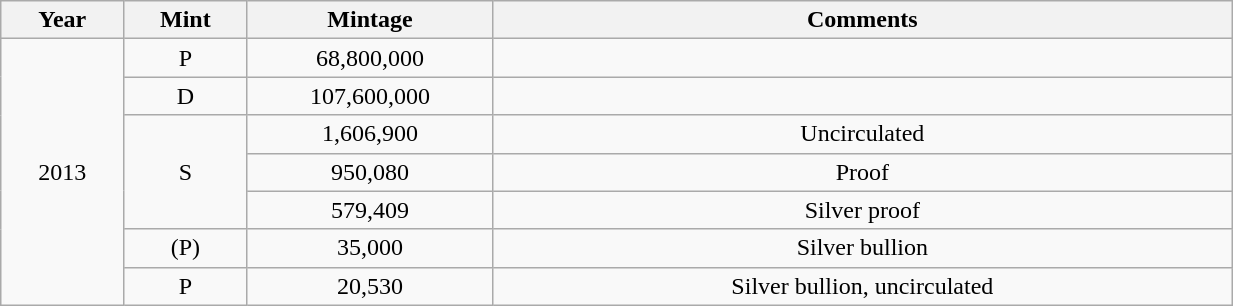<table class="wikitable sortable" style="min-width:65%; text-align:center;">
<tr>
<th width="10%">Year</th>
<th width="10%">Mint</th>
<th width="20%">Mintage</th>
<th width="60%">Comments</th>
</tr>
<tr>
<td rowspan="7">2013</td>
<td>P</td>
<td>68,800,000</td>
<td></td>
</tr>
<tr>
<td>D</td>
<td>107,600,000</td>
<td></td>
</tr>
<tr>
<td rowspan="3">S</td>
<td>1,606,900</td>
<td>Uncirculated</td>
</tr>
<tr>
<td>950,080</td>
<td>Proof</td>
</tr>
<tr>
<td>579,409</td>
<td>Silver proof</td>
</tr>
<tr>
<td>(P)</td>
<td>35,000</td>
<td>Silver bullion</td>
</tr>
<tr>
<td>P</td>
<td>20,530</td>
<td>Silver bullion, uncirculated</td>
</tr>
</table>
